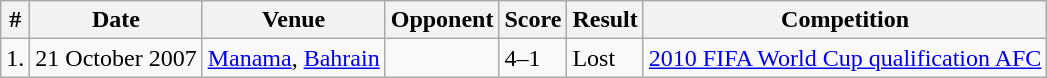<table class="wikitable">
<tr>
<th>#</th>
<th>Date</th>
<th>Venue</th>
<th>Opponent</th>
<th>Score</th>
<th>Result</th>
<th>Competition</th>
</tr>
<tr>
<td>1.</td>
<td>21 October 2007</td>
<td><a href='#'>Manama</a>, <a href='#'>Bahrain</a></td>
<td></td>
<td>4–1</td>
<td>Lost</td>
<td><a href='#'>2010 FIFA World Cup qualification AFC</a></td>
</tr>
</table>
